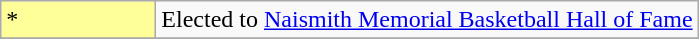<table class="wikitable">
<tr>
<td style="background-color:#FFFF99; border:1px solid #aaaaaa; width:6em">*</td>
<td>Elected to <a href='#'>Naismith Memorial Basketball Hall of Fame</a></td>
</tr>
<tr>
</tr>
</table>
